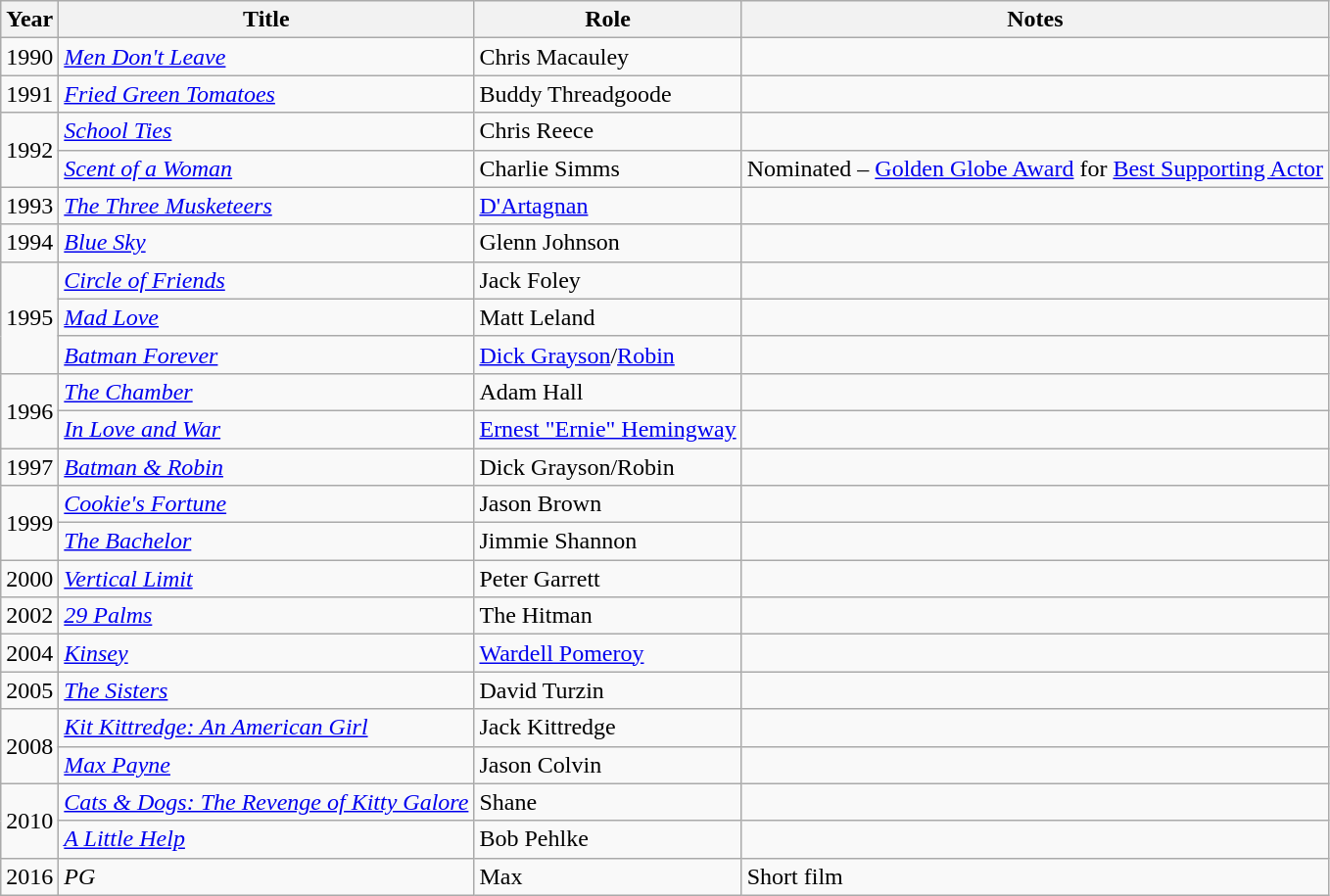<table class="wikitable sortable">
<tr ">
<th>Year</th>
<th>Title</th>
<th>Role</th>
<th>Notes</th>
</tr>
<tr>
<td>1990</td>
<td><em><a href='#'>Men Don't Leave</a></em></td>
<td>Chris Macauley</td>
<td></td>
</tr>
<tr>
<td>1991</td>
<td><em><a href='#'>Fried Green Tomatoes</a></em></td>
<td>Buddy Threadgoode</td>
<td></td>
</tr>
<tr>
<td rowspan=2>1992</td>
<td><em><a href='#'>School Ties</a></em></td>
<td>Chris Reece</td>
<td></td>
</tr>
<tr>
<td><em><a href='#'>Scent of a Woman</a></em></td>
<td>Charlie Simms</td>
<td>Nominated – <a href='#'>Golden Globe Award</a> for <a href='#'>Best Supporting Actor</a></td>
</tr>
<tr>
<td>1993</td>
<td><em><a href='#'>The Three Musketeers</a></em></td>
<td><a href='#'>D'Artagnan</a></td>
<td></td>
</tr>
<tr>
<td>1994</td>
<td><em><a href='#'>Blue Sky</a></em></td>
<td>Glenn Johnson</td>
<td></td>
</tr>
<tr>
<td rowspan=3>1995</td>
<td><em><a href='#'>Circle of Friends</a></em></td>
<td>Jack Foley</td>
<td></td>
</tr>
<tr>
<td><em><a href='#'>Mad Love</a></em></td>
<td>Matt Leland</td>
<td></td>
</tr>
<tr>
<td><em><a href='#'>Batman Forever</a></em></td>
<td><a href='#'>Dick Grayson</a>/<a href='#'>Robin</a></td>
<td></td>
</tr>
<tr>
<td rowspan=2>1996</td>
<td><em><a href='#'>The Chamber</a></em></td>
<td>Adam Hall</td>
<td></td>
</tr>
<tr>
<td><em><a href='#'>In Love and War</a></em></td>
<td><a href='#'>Ernest "Ernie" Hemingway</a></td>
<td></td>
</tr>
<tr>
<td>1997</td>
<td><em><a href='#'>Batman & Robin</a></em></td>
<td>Dick Grayson/Robin</td>
<td></td>
</tr>
<tr>
<td rowspan=2>1999</td>
<td><em><a href='#'>Cookie's Fortune</a></em></td>
<td>Jason Brown</td>
<td></td>
</tr>
<tr>
<td><em><a href='#'>The Bachelor</a></em></td>
<td>Jimmie Shannon</td>
<td></td>
</tr>
<tr>
<td>2000</td>
<td><em><a href='#'>Vertical Limit</a></em></td>
<td>Peter Garrett</td>
<td></td>
</tr>
<tr>
<td>2002</td>
<td><em><a href='#'>29 Palms</a></em></td>
<td>The Hitman</td>
<td></td>
</tr>
<tr>
<td>2004</td>
<td><em><a href='#'>Kinsey</a></em></td>
<td><a href='#'>Wardell Pomeroy</a></td>
<td></td>
</tr>
<tr>
<td>2005</td>
<td><em><a href='#'>The Sisters</a></em></td>
<td>David Turzin</td>
<td></td>
</tr>
<tr>
<td rowspan=2>2008</td>
<td><em><a href='#'>Kit Kittredge: An American Girl</a></em></td>
<td>Jack Kittredge</td>
<td></td>
</tr>
<tr>
<td><em><a href='#'>Max Payne</a></em></td>
<td>Jason Colvin</td>
<td></td>
</tr>
<tr>
<td rowspan=2>2010</td>
<td><em><a href='#'>Cats & Dogs: The Revenge of Kitty Galore</a></em></td>
<td>Shane</td>
<td></td>
</tr>
<tr>
<td><em><a href='#'>A Little Help</a></em></td>
<td>Bob Pehlke</td>
<td></td>
</tr>
<tr>
<td>2016</td>
<td><em>PG</em></td>
<td>Max</td>
<td>Short film</td>
</tr>
</table>
